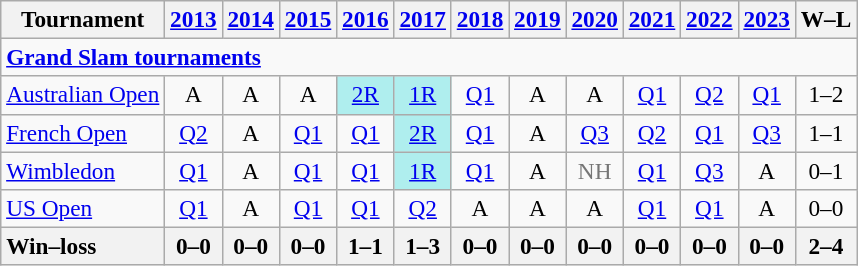<table class=wikitable style=text-align:center;font-size:97%>
<tr>
<th>Tournament</th>
<th><a href='#'>2013</a></th>
<th><a href='#'>2014</a></th>
<th><a href='#'>2015</a></th>
<th><a href='#'>2016</a></th>
<th><a href='#'>2017</a></th>
<th><a href='#'>2018</a></th>
<th><a href='#'>2019</a></th>
<th><a href='#'>2020</a></th>
<th><a href='#'>2021</a></th>
<th><a href='#'>2022</a></th>
<th><a href='#'>2023</a></th>
<th>W–L</th>
</tr>
<tr>
<td colspan="13" align="left"><a href='#'><strong>Grand Slam tournaments</strong></a></td>
</tr>
<tr>
<td align=left><a href='#'>Australian Open</a></td>
<td>A</td>
<td>A</td>
<td>A</td>
<td bgcolor=afeeee><a href='#'>2R</a></td>
<td bgcolor=afeeee><a href='#'>1R</a></td>
<td><a href='#'>Q1</a></td>
<td>A</td>
<td>A</td>
<td><a href='#'>Q1</a></td>
<td><a href='#'>Q2</a></td>
<td><a href='#'>Q1</a></td>
<td>1–2</td>
</tr>
<tr>
<td align=left><a href='#'>French Open</a></td>
<td><a href='#'>Q2</a></td>
<td>A</td>
<td><a href='#'>Q1</a></td>
<td><a href='#'>Q1</a></td>
<td bgcolor=afeeee><a href='#'>2R</a></td>
<td><a href='#'>Q1</a></td>
<td>A</td>
<td><a href='#'>Q3</a></td>
<td><a href='#'>Q2</a></td>
<td><a href='#'>Q1</a></td>
<td><a href='#'>Q3</a></td>
<td>1–1</td>
</tr>
<tr>
<td align=left><a href='#'>Wimbledon</a></td>
<td><a href='#'>Q1</a></td>
<td>A</td>
<td><a href='#'>Q1</a></td>
<td><a href='#'>Q1</a></td>
<td bgcolor=afeeee><a href='#'>1R</a></td>
<td><a href='#'>Q1</a></td>
<td>A</td>
<td style=color:#767676>NH</td>
<td><a href='#'>Q1</a></td>
<td><a href='#'>Q3</a></td>
<td>A</td>
<td>0–1</td>
</tr>
<tr>
<td align=left><a href='#'>US Open</a></td>
<td><a href='#'>Q1</a></td>
<td>A</td>
<td><a href='#'>Q1</a></td>
<td><a href='#'>Q1</a></td>
<td><a href='#'>Q2</a></td>
<td>A</td>
<td>A</td>
<td>A</td>
<td><a href='#'>Q1</a></td>
<td><a href='#'>Q1</a></td>
<td>A</td>
<td>0–0</td>
</tr>
<tr>
<th style=text-align:left>Win–loss</th>
<th>0–0</th>
<th>0–0</th>
<th>0–0</th>
<th>1–1</th>
<th>1–3</th>
<th>0–0</th>
<th>0–0</th>
<th>0–0</th>
<th>0–0</th>
<th>0–0</th>
<th>0–0</th>
<th>2–4</th>
</tr>
</table>
